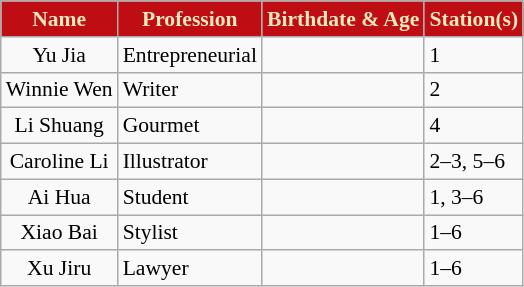<table class="wikitable" style="font-size:90%;">
<tr style="background:#BE0D13; color:#F4E8BE; font-weight:bold; text-align:center;">
<td>Name</td>
<td>Profession</td>
<td>Birthdate & Age</td>
<td>Station(s)</td>
</tr>
<tr>
<td align=center>Yu Jia</td>
<td>Entrepreneurial</td>
<td></td>
<td>1</td>
</tr>
<tr>
<td align=center>Winnie Wen</td>
<td>Writer</td>
<td></td>
<td>2</td>
</tr>
<tr>
<td align=center>Li Shuang</td>
<td>Gourmet</td>
<td></td>
<td>4</td>
</tr>
<tr>
<td align=center>Caroline Li</td>
<td>Illustrator</td>
<td></td>
<td>2–3, 5–6</td>
</tr>
<tr>
<td align=center>Ai Hua</td>
<td>Student</td>
<td></td>
<td>1, 3–6</td>
</tr>
<tr>
<td align=center>Xiao Bai</td>
<td>Stylist</td>
<td></td>
<td>1–6</td>
</tr>
<tr>
<td align=center>Xu Jiru</td>
<td>Lawyer</td>
<td></td>
<td>1–6</td>
</tr>
</table>
